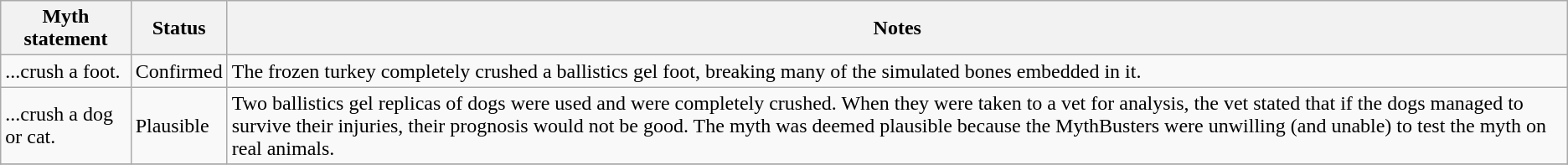<table class="wikitable plainrowheaders">
<tr>
<th>Myth statement</th>
<th>Status</th>
<th>Notes</th>
</tr>
<tr>
<td>...crush a foot.</td>
<td><span>Confirmed</span></td>
<td>The frozen turkey completely crushed a ballistics gel foot, breaking many of the simulated bones embedded in it.</td>
</tr>
<tr>
<td>...crush a dog or cat.</td>
<td><span>Plausible</span></td>
<td>Two ballistics gel replicas of dogs were used and were completely crushed. When they were taken to a vet for analysis, the vet stated that if the dogs managed to survive their injuries, their prognosis would not be good. The myth was deemed plausible because the MythBusters were unwilling (and unable) to test the myth on real animals.</td>
</tr>
<tr>
</tr>
</table>
